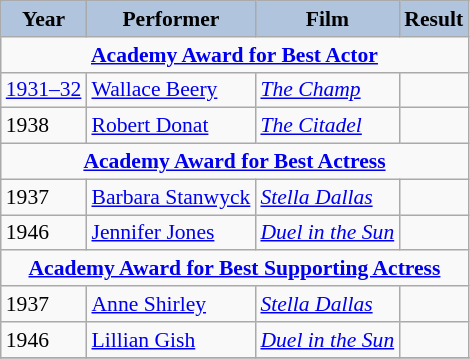<table class="wikitable" style="font-size:90%;">
<tr>
<th style="background:#B0C4DE;">Year</th>
<th style="background:#B0C4DE;">Performer</th>
<th style="background:#B0C4DE;">Film</th>
<th style="background:#B0C4DE;">Result</th>
</tr>
<tr>
<td colspan="4" align="center"><strong><a href='#'>Academy Award for Best Actor</a></strong></td>
</tr>
<tr>
<td><a href='#'>1931–32</a></td>
<td><a href='#'>Wallace Beery</a></td>
<td><em><a href='#'>The Champ</a></em></td>
<td></td>
</tr>
<tr>
<td>1938</td>
<td><a href='#'>Robert Donat</a></td>
<td><em><a href='#'>The Citadel</a></em></td>
<td></td>
</tr>
<tr>
<td colspan="8" align="center"><strong><a href='#'>Academy Award for Best Actress</a></strong></td>
</tr>
<tr>
<td>1937</td>
<td><a href='#'>Barbara Stanwyck</a></td>
<td><em><a href='#'>Stella Dallas</a></em></td>
<td></td>
</tr>
<tr>
<td>1946</td>
<td><a href='#'>Jennifer Jones</a></td>
<td><em><a href='#'>Duel in the Sun</a></em></td>
<td></td>
</tr>
<tr>
<td colspan="8" align="center"><strong><a href='#'>Academy Award for Best Supporting Actress</a></strong></td>
</tr>
<tr>
<td>1937</td>
<td><a href='#'>Anne Shirley</a></td>
<td><em><a href='#'>Stella Dallas</a></em></td>
<td></td>
</tr>
<tr>
<td>1946</td>
<td><a href='#'>Lillian Gish</a></td>
<td><em><a href='#'>Duel in the Sun</a></em></td>
<td></td>
</tr>
<tr>
</tr>
</table>
